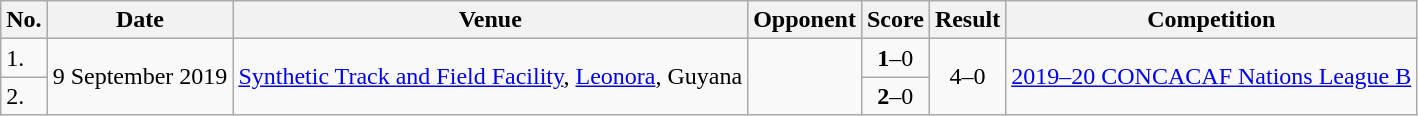<table class="wikitable">
<tr>
<th>No.</th>
<th>Date</th>
<th>Venue</th>
<th>Opponent</th>
<th>Score</th>
<th>Result</th>
<th>Competition</th>
</tr>
<tr>
<td>1.</td>
<td rowspan="2">9 September 2019</td>
<td rowspan="2"><a href='#'>Synthetic Track and Field Facility</a>, <a href='#'>Leonora</a>, Guyana</td>
<td rowspan="2"></td>
<td align=center><strong>1</strong>–0</td>
<td rowspan="2" style="text-align:center">4–0</td>
<td rowspan="2"><a href='#'>2019–20 CONCACAF Nations League B</a></td>
</tr>
<tr>
<td>2.</td>
<td align=center><strong>2</strong>–0</td>
</tr>
</table>
